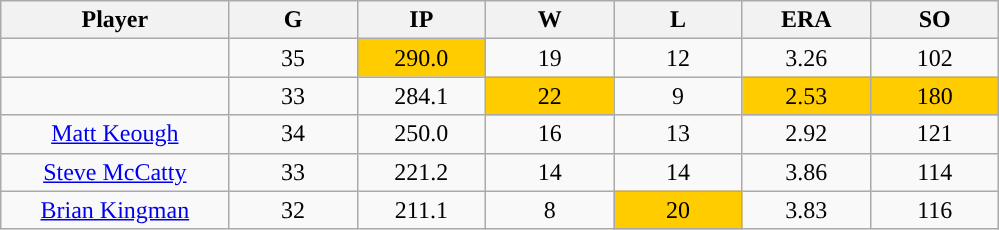<table class="wikitable sortable">
<tr>
<th bgcolor="#DDDDFF" width="16%">Player</th>
<th bgcolor="#DDDDFF" width="9%">G</th>
<th bgcolor="#DDDDFF" width="9%">IP</th>
<th bgcolor="#DDDDFF" width="9%">W</th>
<th bgcolor="#DDDDFF" width="9%">L</th>
<th bgcolor="#DDDDFF" width="9%">ERA</th>
<th bgcolor="#DDDDFF" width="9%">SO</th>
</tr>
<tr align="center">
<td></td>
<td>35</td>
<td style="background:#fc0;">290.0</td>
<td>19</td>
<td>12</td>
<td>3.26</td>
<td>102</td>
</tr>
<tr align="center">
<td></td>
<td>33</td>
<td>284.1</td>
<td style="background:#fc0;">22</td>
<td>9</td>
<td style="background:#fc0;">2.53</td>
<td style="background:#fc0;">180</td>
</tr>
<tr align="center">
<td><a href='#'>Matt Keough</a></td>
<td>34</td>
<td>250.0</td>
<td>16</td>
<td>13</td>
<td>2.92</td>
<td>121</td>
</tr>
<tr align="center">
<td><a href='#'>Steve McCatty</a></td>
<td>33</td>
<td>221.2</td>
<td>14</td>
<td>14</td>
<td>3.86</td>
<td>114</td>
</tr>
<tr align="center">
<td><a href='#'>Brian Kingman</a></td>
<td>32</td>
<td>211.1</td>
<td>8</td>
<td style="background:#fc0;">20</td>
<td>3.83</td>
<td>116</td>
</tr>
</table>
